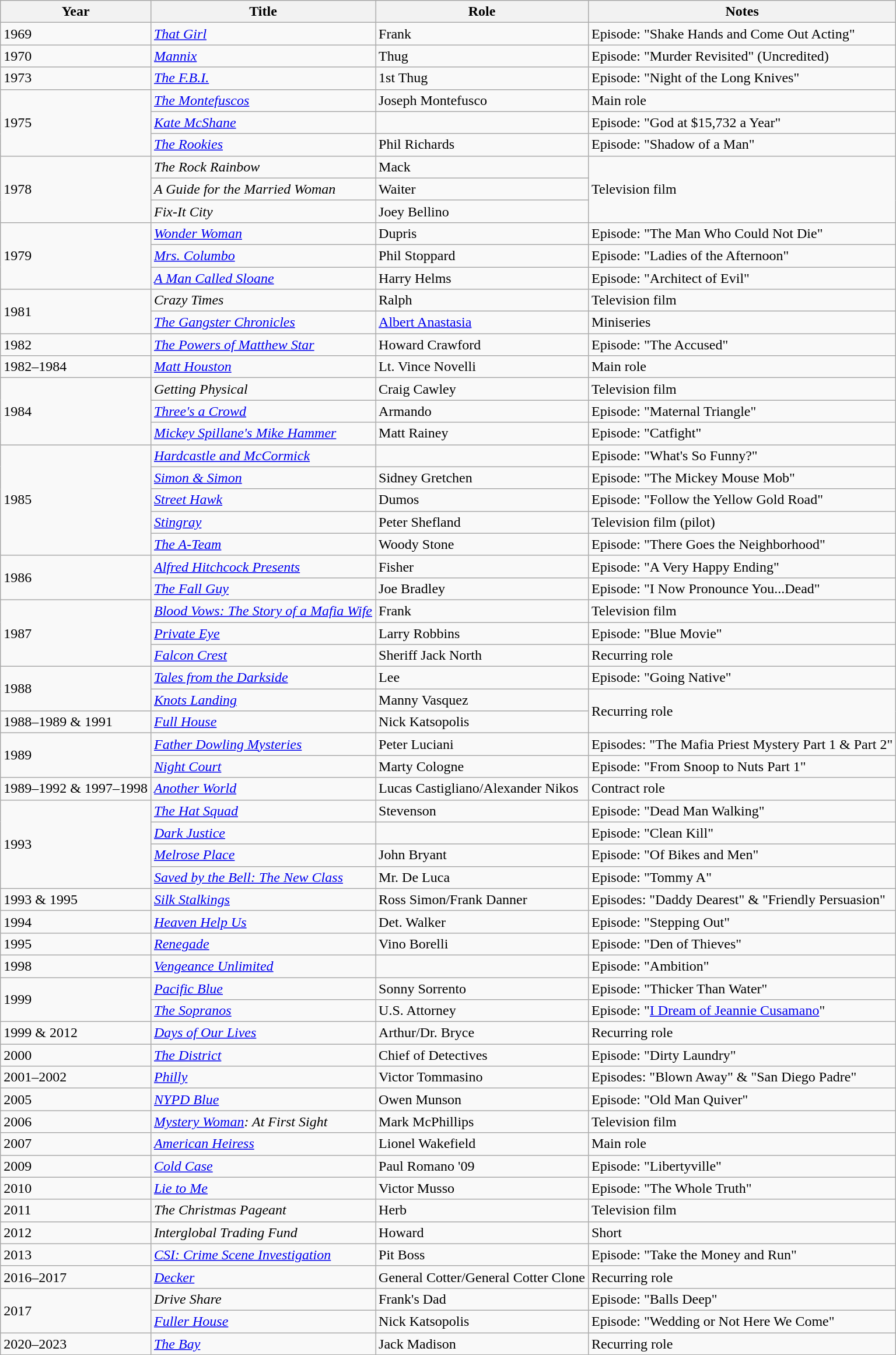<table class="wikitable">
<tr>
<th>Year</th>
<th>Title</th>
<th>Role</th>
<th>Notes</th>
</tr>
<tr>
<td>1969</td>
<td><em><a href='#'>That Girl</a></em></td>
<td>Frank</td>
<td>Episode: "Shake Hands and Come Out Acting"</td>
</tr>
<tr>
<td>1970</td>
<td><em><a href='#'>Mannix</a></em></td>
<td>Thug</td>
<td>Episode: "Murder Revisited" (Uncredited)</td>
</tr>
<tr>
<td>1973</td>
<td><em><a href='#'>The F.B.I.</a></em></td>
<td>1st Thug</td>
<td>Episode: "Night of the Long Knives"</td>
</tr>
<tr>
<td rowspan=3>1975</td>
<td><em><a href='#'>The Montefuscos</a></em></td>
<td>Joseph Montefusco</td>
<td>Main role</td>
</tr>
<tr>
<td><em><a href='#'>Kate McShane</a></em></td>
<td></td>
<td>Episode: "God at $15,732 a Year"</td>
</tr>
<tr>
<td><em><a href='#'>The Rookies</a></em></td>
<td>Phil Richards</td>
<td>Episode: "Shadow of a Man"</td>
</tr>
<tr>
<td rowspan=3>1978</td>
<td><em>The Rock Rainbow</em></td>
<td>Mack</td>
<td rowspan=3>Television film</td>
</tr>
<tr>
<td><em>A Guide for the Married Woman</em></td>
<td>Waiter</td>
</tr>
<tr>
<td><em>Fix-It City</em></td>
<td>Joey Bellino</td>
</tr>
<tr>
<td rowspan=3>1979</td>
<td><em><a href='#'>Wonder Woman</a></em></td>
<td>Dupris</td>
<td>Episode: "The Man Who Could Not Die"</td>
</tr>
<tr>
<td><em><a href='#'>Mrs. Columbo</a></em></td>
<td>Phil Stoppard</td>
<td>Episode: "Ladies of the Afternoon"</td>
</tr>
<tr>
<td><em><a href='#'>A Man Called Sloane</a></em></td>
<td>Harry Helms</td>
<td>Episode: "Architect of Evil"</td>
</tr>
<tr>
<td rowspan=2>1981</td>
<td><em>Crazy Times</em></td>
<td>Ralph</td>
<td>Television film</td>
</tr>
<tr>
<td><em><a href='#'>The Gangster Chronicles</a></em></td>
<td><a href='#'>Albert Anastasia</a></td>
<td>Miniseries</td>
</tr>
<tr>
<td>1982</td>
<td><em><a href='#'>The Powers of Matthew Star</a></em></td>
<td>Howard Crawford</td>
<td>Episode: "The Accused"</td>
</tr>
<tr>
<td>1982–1984</td>
<td><em><a href='#'>Matt Houston</a></em></td>
<td>Lt. Vince Novelli</td>
<td>Main role</td>
</tr>
<tr>
<td rowspan=3>1984</td>
<td><em>Getting Physical</em></td>
<td>Craig Cawley</td>
<td>Television film</td>
</tr>
<tr>
<td><em><a href='#'>Three's a Crowd</a></em></td>
<td>Armando</td>
<td>Episode: "Maternal Triangle"</td>
</tr>
<tr>
<td><em><a href='#'>Mickey Spillane's Mike Hammer</a></em></td>
<td>Matt Rainey</td>
<td>Episode: "Catfight"</td>
</tr>
<tr>
<td rowspan=5>1985</td>
<td><em><a href='#'>Hardcastle and McCormick</a></em></td>
<td></td>
<td>Episode: "What's So Funny?"</td>
</tr>
<tr>
<td><em><a href='#'>Simon & Simon</a></em></td>
<td>Sidney Gretchen</td>
<td>Episode: "The Mickey Mouse Mob"</td>
</tr>
<tr>
<td><em><a href='#'>Street Hawk</a></em></td>
<td>Dumos</td>
<td>Episode: "Follow the Yellow Gold Road"</td>
</tr>
<tr>
<td><em><a href='#'>Stingray</a></em></td>
<td>Peter Shefland</td>
<td>Television film (pilot)</td>
</tr>
<tr>
<td><em><a href='#'>The A-Team</a></em></td>
<td>Woody Stone</td>
<td>Episode: "There Goes the Neighborhood"</td>
</tr>
<tr>
<td rowspan=2>1986</td>
<td><em><a href='#'>Alfred Hitchcock Presents</a></em></td>
<td>Fisher</td>
<td>Episode: "A Very Happy Ending"</td>
</tr>
<tr>
<td><em><a href='#'>The Fall Guy</a></em></td>
<td>Joe Bradley</td>
<td>Episode: "I Now Pronounce You...Dead"</td>
</tr>
<tr>
<td rowspan=3>1987</td>
<td><em><a href='#'>Blood Vows: The Story of a Mafia Wife</a></em></td>
<td>Frank</td>
<td>Television film</td>
</tr>
<tr>
<td><em><a href='#'>Private Eye</a></em></td>
<td>Larry Robbins</td>
<td>Episode: "Blue Movie"</td>
</tr>
<tr>
<td><em><a href='#'>Falcon Crest</a></em></td>
<td>Sheriff Jack North</td>
<td>Recurring role</td>
</tr>
<tr>
<td rowspan=2>1988</td>
<td><em><a href='#'>Tales from the Darkside</a></em></td>
<td>Lee</td>
<td>Episode: "Going Native"</td>
</tr>
<tr>
<td><em><a href='#'>Knots Landing</a></em></td>
<td>Manny Vasquez</td>
<td rowspan=2>Recurring role</td>
</tr>
<tr>
<td>1988–1989 & 1991</td>
<td><em><a href='#'>Full House</a></em></td>
<td>Nick Katsopolis</td>
</tr>
<tr>
<td rowspan=2>1989</td>
<td><em><a href='#'>Father Dowling Mysteries</a></em></td>
<td>Peter Luciani</td>
<td>Episodes: "The Mafia Priest Mystery Part 1 & Part 2"</td>
</tr>
<tr>
<td><em><a href='#'>Night Court</a></em></td>
<td>Marty Cologne</td>
<td>Episode: "From Snoop to Nuts Part 1"</td>
</tr>
<tr>
<td>1989–1992 & 1997–1998</td>
<td><em><a href='#'>Another World</a></em></td>
<td>Lucas Castigliano/Alexander Nikos</td>
<td>Contract role</td>
</tr>
<tr>
<td rowspan=4>1993</td>
<td><em><a href='#'>The Hat Squad</a></em></td>
<td>Stevenson</td>
<td>Episode: "Dead Man Walking"</td>
</tr>
<tr>
<td><em><a href='#'>Dark Justice</a></em></td>
<td></td>
<td>Episode: "Clean Kill"</td>
</tr>
<tr>
<td><em><a href='#'>Melrose Place</a></em></td>
<td>John Bryant</td>
<td>Episode: "Of Bikes and Men"</td>
</tr>
<tr>
<td><em><a href='#'>Saved by the Bell: The New Class</a></em></td>
<td>Mr. De Luca</td>
<td>Episode: "Tommy A"</td>
</tr>
<tr>
<td>1993 & 1995</td>
<td><em><a href='#'>Silk Stalkings</a></em></td>
<td>Ross Simon/Frank Danner</td>
<td>Episodes: "Daddy Dearest" & "Friendly Persuasion"</td>
</tr>
<tr>
<td>1994</td>
<td><em><a href='#'>Heaven Help Us</a></em></td>
<td>Det. Walker</td>
<td>Episode: "Stepping Out"</td>
</tr>
<tr>
<td>1995</td>
<td><em><a href='#'>Renegade</a></em></td>
<td>Vino Borelli</td>
<td>Episode: "Den of Thieves"</td>
</tr>
<tr>
<td>1998</td>
<td><em><a href='#'>Vengeance Unlimited</a></em></td>
<td></td>
<td>Episode: "Ambition"</td>
</tr>
<tr>
<td rowspan=2>1999</td>
<td><em><a href='#'>Pacific Blue</a></em></td>
<td>Sonny Sorrento</td>
<td>Episode: "Thicker Than Water"</td>
</tr>
<tr>
<td><em><a href='#'>The Sopranos</a></em></td>
<td>U.S. Attorney</td>
<td>Episode: "<a href='#'>I Dream of Jeannie Cusamano</a>"</td>
</tr>
<tr>
<td>1999 & 2012</td>
<td><em><a href='#'>Days of Our Lives</a></em></td>
<td>Arthur/Dr. Bryce</td>
<td>Recurring role</td>
</tr>
<tr>
<td>2000</td>
<td><em><a href='#'>The District</a></em></td>
<td>Chief of Detectives</td>
<td>Episode: "Dirty Laundry"</td>
</tr>
<tr>
<td>2001–2002</td>
<td><em><a href='#'>Philly</a></em></td>
<td>Victor Tommasino</td>
<td>Episodes: "Blown Away" & "San Diego Padre"</td>
</tr>
<tr>
<td>2005</td>
<td><em><a href='#'>NYPD Blue</a></em></td>
<td>Owen Munson</td>
<td>Episode: "Old Man Quiver"</td>
</tr>
<tr>
<td>2006</td>
<td><em><a href='#'>Mystery Woman</a>: At First Sight</em></td>
<td>Mark McPhillips</td>
<td>Television film</td>
</tr>
<tr>
<td>2007</td>
<td><em><a href='#'>American Heiress</a></em></td>
<td>Lionel Wakefield</td>
<td>Main role</td>
</tr>
<tr>
<td>2009</td>
<td><em><a href='#'>Cold Case</a></em></td>
<td>Paul Romano '09</td>
<td>Episode: "Libertyville"</td>
</tr>
<tr>
<td>2010</td>
<td><em><a href='#'>Lie to Me</a></em></td>
<td>Victor Musso</td>
<td>Episode: "The Whole Truth"</td>
</tr>
<tr>
<td>2011</td>
<td><em>The Christmas Pageant</em></td>
<td>Herb</td>
<td>Television film</td>
</tr>
<tr>
<td>2012</td>
<td><em>Interglobal Trading Fund</em></td>
<td>Howard</td>
<td>Short</td>
</tr>
<tr>
<td>2013</td>
<td><em><a href='#'>CSI: Crime Scene Investigation</a></em></td>
<td>Pit Boss</td>
<td>Episode: "Take the Money and Run"</td>
</tr>
<tr>
<td>2016–2017</td>
<td><em><a href='#'>Decker</a></em></td>
<td>General Cotter/General Cotter Clone</td>
<td>Recurring role</td>
</tr>
<tr>
<td rowspan=2>2017</td>
<td><em>Drive Share</em></td>
<td>Frank's Dad</td>
<td>Episode: "Balls Deep"</td>
</tr>
<tr>
<td><em><a href='#'>Fuller House</a></em></td>
<td>Nick Katsopolis</td>
<td>Episode: "Wedding or Not Here We Come"</td>
</tr>
<tr>
<td>2020–2023</td>
<td><em><a href='#'>The Bay</a></em></td>
<td>Jack Madison</td>
<td>Recurring role</td>
</tr>
</table>
